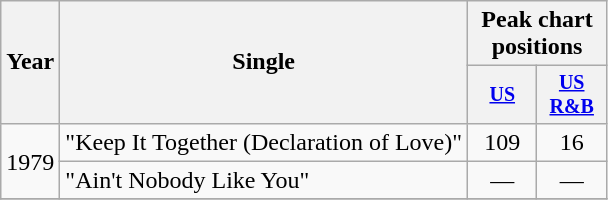<table class="wikitable" style="text-align:center;">
<tr>
<th rowspan="2">Year</th>
<th rowspan="2">Single</th>
<th colspan="2">Peak chart positions</th>
</tr>
<tr style="font-size:smaller;">
<th width="40"><a href='#'>US</a><br></th>
<th width="40"><a href='#'>US<br>R&B</a><br></th>
</tr>
<tr>
<td rowspan="2">1979</td>
<td align="left">"Keep It Together (Declaration of Love)"</td>
<td>109</td>
<td>16</td>
</tr>
<tr>
<td align="left">"Ain't Nobody Like You"</td>
<td>—</td>
<td>—</td>
</tr>
<tr>
</tr>
</table>
